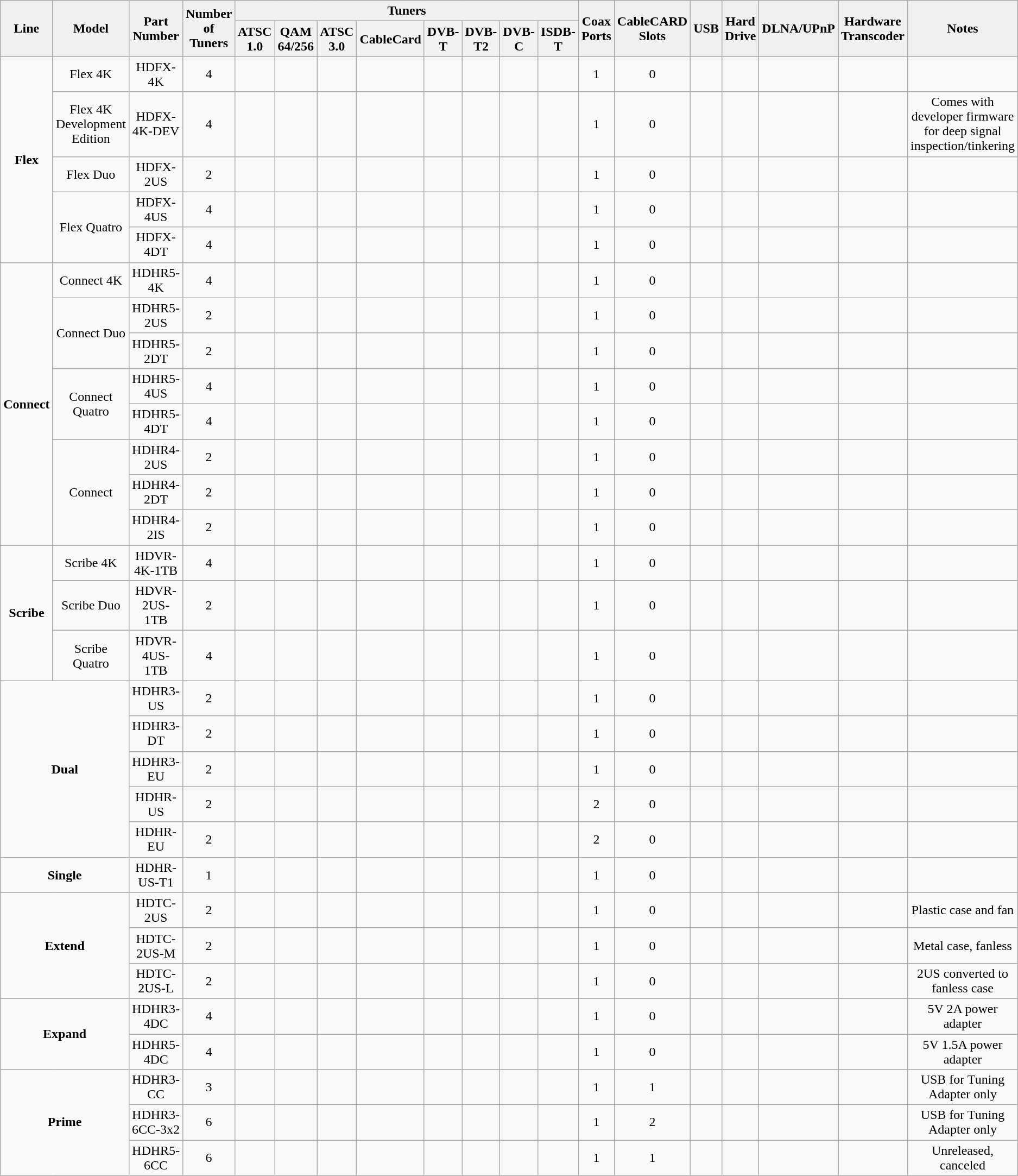<table class="wikitable sortable" style="text-align:center;">
<tr>
<th scope="col" rowspan="2" style="background:#f0f0f0;"><strong>Line</strong></th>
<th scope="col" rowspan="2" style="background:#f0f0f0;"><strong>Model</strong></th>
<th scope="col" rowspan="2" style="background:#f0f0f0;"><strong>Part Number</strong></th>
<th scope="col" rowspan="2" style="background:#f0f0f0;"><strong>Number of Tuners</strong></th>
<th scope="col" colspan="8" style="background:#f0f0f0;"><strong>Tuners</strong></th>
<th scope="col" rowspan="2" style="background:#f0f0f0;"><strong>Coax Ports</strong></th>
<th scope="col" rowspan="2" style="background:#f0f0f0;"><strong>CableCARD Slots</strong></th>
<th scope="col" rowspan="2" style="background:#f0f0f0;"><strong>USB</strong></th>
<th scope="col" rowspan="2" style="background:#f0f0f0;"><strong>Hard Drive</strong></th>
<th scope="col" rowspan="2" style="background:#f0f0f0;"><strong>DLNA/UPnP</strong></th>
<th scope="col" rowspan="2" style="background:#f0f0f0;"><strong>Hardware Transcoder</strong></th>
<th scope="col" class="unsortable" rowspan="2" style="background:#f0f0f0;"><strong>Notes</strong></th>
</tr>
<tr>
<th>ATSC 1.0</th>
<th>QAM 64/256</th>
<th>ATSC 3.0</th>
<th>CableCard</th>
<th>DVB-T</th>
<th>DVB-T2</th>
<th>DVB-C</th>
<th>ISDB-T</th>
</tr>
<tr>
<td rowspan="5"><strong>Flex</strong></td>
<td>Flex 4K</td>
<td>HDFX-4K</td>
<td>4</td>
<td></td>
<td></td>
<td></td>
<td></td>
<td></td>
<td></td>
<td></td>
<td></td>
<td>1</td>
<td>0</td>
<td></td>
<td></td>
<td></td>
<td></td>
<td></td>
</tr>
<tr>
<td>Flex 4K<br>Development Edition</td>
<td>HDFX-4K-DEV</td>
<td>4</td>
<td></td>
<td></td>
<td></td>
<td></td>
<td></td>
<td></td>
<td></td>
<td></td>
<td>1</td>
<td>0</td>
<td></td>
<td></td>
<td></td>
<td></td>
<td>Comes with developer firmware for deep signal inspection/tinkering</td>
</tr>
<tr>
<td>Flex Duo</td>
<td>HDFX-2US</td>
<td>2</td>
<td></td>
<td></td>
<td></td>
<td></td>
<td></td>
<td></td>
<td></td>
<td></td>
<td>1</td>
<td>0</td>
<td></td>
<td></td>
<td></td>
<td></td>
<td></td>
</tr>
<tr>
<td rowspan="2">Flex Quatro</td>
<td>HDFX-4US</td>
<td>4</td>
<td></td>
<td></td>
<td></td>
<td></td>
<td></td>
<td></td>
<td></td>
<td></td>
<td>1</td>
<td>0</td>
<td></td>
<td></td>
<td></td>
<td></td>
<td></td>
</tr>
<tr>
<td>HDFX-4DT</td>
<td>4</td>
<td></td>
<td></td>
<td></td>
<td></td>
<td></td>
<td></td>
<td></td>
<td></td>
<td>1</td>
<td>0</td>
<td></td>
<td></td>
<td></td>
<td></td>
<td></td>
</tr>
<tr>
<td rowspan="8"><strong>Connect</strong></td>
<td>Connect 4K</td>
<td>HDHR5-4K</td>
<td>4</td>
<td></td>
<td></td>
<td></td>
<td></td>
<td></td>
<td></td>
<td></td>
<td></td>
<td>1</td>
<td>0</td>
<td></td>
<td></td>
<td></td>
<td></td>
<td></td>
</tr>
<tr>
<td rowspan="2">Connect Duo</td>
<td>HDHR5-2US</td>
<td>2</td>
<td></td>
<td></td>
<td></td>
<td></td>
<td></td>
<td></td>
<td></td>
<td></td>
<td>1</td>
<td>0</td>
<td></td>
<td></td>
<td></td>
<td></td>
<td></td>
</tr>
<tr>
<td>HDHR5-2DT</td>
<td>2</td>
<td></td>
<td></td>
<td></td>
<td></td>
<td></td>
<td></td>
<td></td>
<td></td>
<td>1</td>
<td>0</td>
<td></td>
<td></td>
<td></td>
<td></td>
<td></td>
</tr>
<tr>
<td rowspan="2">Connect Quatro</td>
<td>HDHR5-4US</td>
<td>4</td>
<td></td>
<td></td>
<td></td>
<td></td>
<td></td>
<td></td>
<td></td>
<td></td>
<td>1</td>
<td>0</td>
<td></td>
<td></td>
<td></td>
<td></td>
<td></td>
</tr>
<tr>
<td>HDHR5-4DT</td>
<td>4</td>
<td></td>
<td></td>
<td></td>
<td></td>
<td></td>
<td></td>
<td></td>
<td></td>
<td>1</td>
<td>0</td>
<td></td>
<td></td>
<td></td>
<td></td>
<td></td>
</tr>
<tr>
<td rowspan="3">Connect</td>
<td>HDHR4-2US</td>
<td>2</td>
<td></td>
<td></td>
<td></td>
<td></td>
<td></td>
<td></td>
<td></td>
<td></td>
<td>1</td>
<td>0</td>
<td></td>
<td></td>
<td></td>
<td></td>
<td></td>
</tr>
<tr>
<td>HDHR4-2DT</td>
<td>2</td>
<td></td>
<td></td>
<td></td>
<td></td>
<td></td>
<td></td>
<td></td>
<td></td>
<td>1</td>
<td>0</td>
<td></td>
<td></td>
<td></td>
<td></td>
<td></td>
</tr>
<tr>
<td>HDHR4-2IS</td>
<td>2</td>
<td></td>
<td></td>
<td></td>
<td></td>
<td></td>
<td></td>
<td></td>
<td></td>
<td>1</td>
<td>0</td>
<td></td>
<td></td>
<td></td>
<td></td>
<td></td>
</tr>
<tr>
<td rowspan="3"><strong>Scribe</strong></td>
<td>Scribe 4K</td>
<td>HDVR-4K-1TB</td>
<td>4</td>
<td></td>
<td></td>
<td></td>
<td></td>
<td></td>
<td></td>
<td></td>
<td></td>
<td>1</td>
<td>0</td>
<td></td>
<td></td>
<td></td>
<td></td>
<td></td>
</tr>
<tr>
<td>Scribe Duo</td>
<td>HDVR-2US-1TB</td>
<td>2</td>
<td></td>
<td></td>
<td></td>
<td></td>
<td></td>
<td></td>
<td></td>
<td></td>
<td>1</td>
<td>0</td>
<td></td>
<td></td>
<td></td>
<td></td>
<td></td>
</tr>
<tr>
<td>Scribe Quatro</td>
<td>HDVR-4US-1TB</td>
<td>4</td>
<td></td>
<td></td>
<td></td>
<td></td>
<td></td>
<td></td>
<td></td>
<td></td>
<td>1</td>
<td>0</td>
<td></td>
<td></td>
<td></td>
<td></td>
<td></td>
</tr>
<tr>
<td colspan="2" rowspan="5"><strong>Dual</strong></td>
<td>HDHR3-US</td>
<td>2</td>
<td></td>
<td></td>
<td></td>
<td></td>
<td></td>
<td></td>
<td></td>
<td></td>
<td>1</td>
<td>0</td>
<td></td>
<td></td>
<td></td>
<td></td>
<td></td>
</tr>
<tr>
<td>HDHR3-DT</td>
<td>2</td>
<td></td>
<td></td>
<td></td>
<td></td>
<td></td>
<td></td>
<td></td>
<td></td>
<td>1</td>
<td>0</td>
<td></td>
<td></td>
<td></td>
<td></td>
<td></td>
</tr>
<tr>
<td>HDHR3-EU</td>
<td>2</td>
<td></td>
<td></td>
<td></td>
<td></td>
<td></td>
<td></td>
<td></td>
<td></td>
<td>1</td>
<td>0</td>
<td></td>
<td></td>
<td></td>
<td></td>
<td></td>
</tr>
<tr>
<td>HDHR-US</td>
<td>2</td>
<td></td>
<td></td>
<td></td>
<td></td>
<td></td>
<td></td>
<td></td>
<td></td>
<td>2</td>
<td>0</td>
<td></td>
<td></td>
<td></td>
<td></td>
<td></td>
</tr>
<tr>
<td>HDHR-EU</td>
<td>2</td>
<td></td>
<td></td>
<td></td>
<td></td>
<td></td>
<td></td>
<td></td>
<td></td>
<td>2</td>
<td>0</td>
<td></td>
<td></td>
<td></td>
<td></td>
<td></td>
</tr>
<tr>
<td colspan="2"><strong>Single</strong></td>
<td>HDHR-US-T1</td>
<td>1</td>
<td></td>
<td></td>
<td></td>
<td></td>
<td></td>
<td></td>
<td></td>
<td></td>
<td>1</td>
<td>0</td>
<td></td>
<td></td>
<td></td>
<td></td>
<td></td>
</tr>
<tr>
<td colspan="2" rowspan="3"><strong>Extend</strong></td>
<td>HDTC-2US</td>
<td>2</td>
<td></td>
<td></td>
<td></td>
<td></td>
<td></td>
<td></td>
<td></td>
<td></td>
<td>1</td>
<td>0</td>
<td></td>
<td></td>
<td></td>
<td></td>
<td>Plastic case and fan</td>
</tr>
<tr>
<td>HDTC-2US-M</td>
<td>2</td>
<td></td>
<td></td>
<td></td>
<td></td>
<td></td>
<td></td>
<td></td>
<td></td>
<td>1</td>
<td>0</td>
<td></td>
<td></td>
<td></td>
<td></td>
<td>Metal case, fanless</td>
</tr>
<tr>
<td>HDTC-2US-L</td>
<td>2</td>
<td></td>
<td></td>
<td></td>
<td></td>
<td></td>
<td></td>
<td></td>
<td></td>
<td>1</td>
<td>0</td>
<td></td>
<td></td>
<td></td>
<td></td>
<td>2US converted to fanless case</td>
</tr>
<tr>
<td colspan="2" rowspan="2"><strong>Expand</strong></td>
<td>HDHR3-4DC</td>
<td>4</td>
<td></td>
<td></td>
<td></td>
<td></td>
<td></td>
<td></td>
<td></td>
<td></td>
<td>1</td>
<td>0</td>
<td></td>
<td></td>
<td></td>
<td></td>
<td>5V 2A power adapter</td>
</tr>
<tr>
<td>HDHR5-4DC</td>
<td>4</td>
<td></td>
<td></td>
<td></td>
<td></td>
<td></td>
<td></td>
<td></td>
<td></td>
<td>1</td>
<td>0</td>
<td></td>
<td></td>
<td></td>
<td></td>
<td>5V 1.5A power adapter</td>
</tr>
<tr>
<td colspan="2" rowspan=3"><strong>Prime</strong></td>
<td>HDHR3-CC</td>
<td>3</td>
<td></td>
<td></td>
<td></td>
<td></td>
<td></td>
<td></td>
<td></td>
<td></td>
<td>1</td>
<td>1</td>
<td></td>
<td></td>
<td></td>
<td></td>
<td>USB for Tuning Adapter only</td>
</tr>
<tr>
<td>HDHR3-6CC-3x2</td>
<td>6</td>
<td></td>
<td></td>
<td></td>
<td></td>
<td></td>
<td></td>
<td></td>
<td></td>
<td>1</td>
<td>2</td>
<td></td>
<td></td>
<td></td>
<td></td>
<td>USB for Tuning Adapter only</td>
</tr>
<tr>
<td>HDHR5-6CC</td>
<td>6</td>
<td></td>
<td></td>
<td></td>
<td></td>
<td></td>
<td></td>
<td></td>
<td></td>
<td>1</td>
<td>1</td>
<td></td>
<td></td>
<td></td>
<td></td>
<td>Unreleased, canceled</td>
</tr>
</table>
